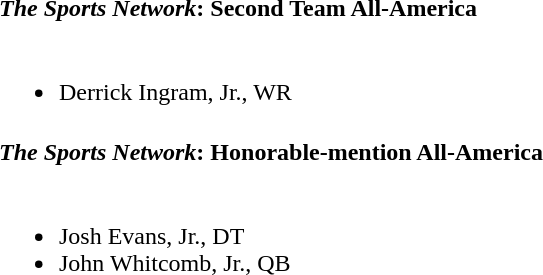<table>
<tr>
<td valign="top"><br><table>
<tr>
<th><em>The Sports Network</em>: Second Team All-America</th>
</tr>
<tr>
<td><br><ul><li>Derrick Ingram, Jr., WR</li></ul></td>
</tr>
</table>
<table>
<tr>
<th><em>The Sports Network</em>: Honorable-mention All-America</th>
</tr>
<tr>
<td><br><ul><li>Josh Evans, Jr., DT</li><li>John Whitcomb, Jr., QB</li></ul></td>
</tr>
</table>
</td>
</tr>
</table>
